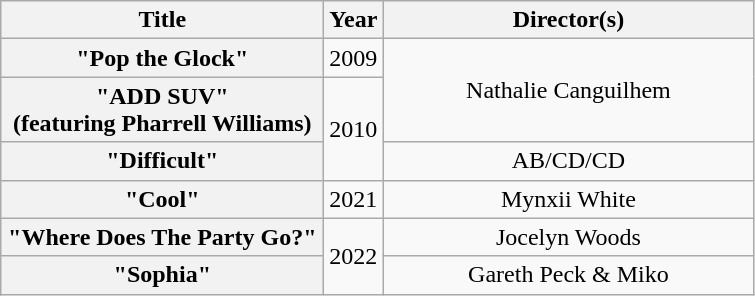<table class="wikitable plainrowheaders" style="text-align:center;">
<tr>
<th scope="col" style="width:13em;">Title</th>
<th scope="col" style="width:1em;">Year</th>
<th scope="col" style="width:15em;">Director(s)</th>
</tr>
<tr>
<th scope="row">"Pop the Glock"</th>
<td>2009</td>
<td rowspan="2">Nathalie Canguilhem</td>
</tr>
<tr>
<th scope="row">"ADD SUV"<br><span>(featuring Pharrell Williams)</span></th>
<td rowspan="2">2010</td>
</tr>
<tr>
<th scope="row">"Difficult"</th>
<td>AB/CD/CD</td>
</tr>
<tr>
<th scope="row">"Cool"</th>
<td>2021</td>
<td>Mynxii White</td>
</tr>
<tr>
<th scope="row">"Where Does The Party Go?"</th>
<td rowspan="2">2022</td>
<td>Jocelyn Woods</td>
</tr>
<tr>
<th scope="row">"Sophia"</th>
<td>Gareth Peck & Miko</td>
</tr>
</table>
